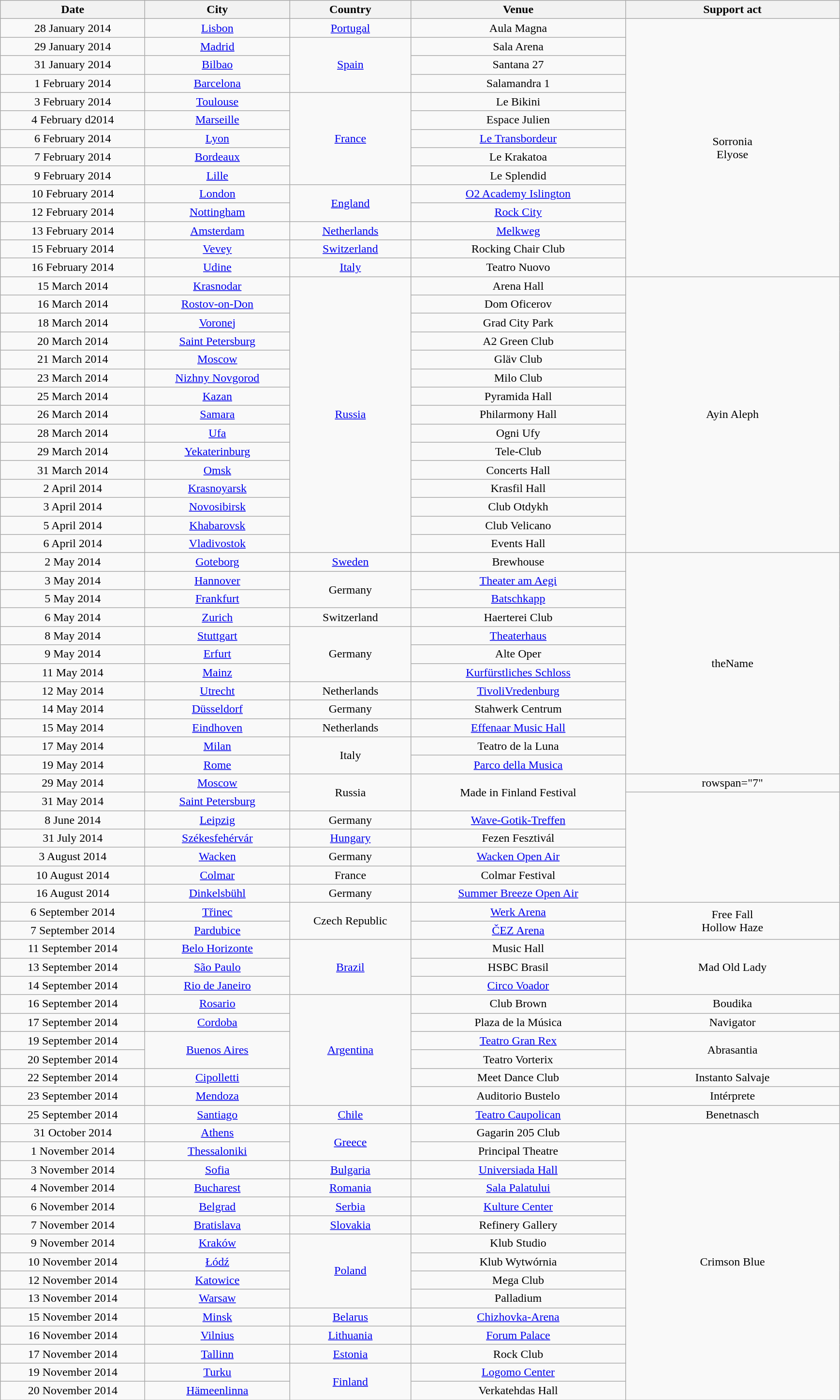<table class="wikitable plainrowheaders" style="text-align:center;">
<tr>
<th scope="col" style="width:12em;">Date</th>
<th scope="col" style="width:12em;">City</th>
<th scope="col" style="width:10em;">Country</th>
<th scope="col" style="width:18em;">Venue</th>
<th scope="col" style="width:18em;">Support act</th>
</tr>
<tr>
<td style="text-align:center">28 January 2014</td>
<td style="text-align:center"><a href='#'>Lisbon</a></td>
<td style="text-align:center"><a href='#'>Portugal</a></td>
<td style="text-align:center">Aula Magna</td>
<td style="text-align:center" rowspan="14">Sorronia <br>Elyose</td>
</tr>
<tr>
<td style="text-align:center">29 January 2014</td>
<td style="text-align:center"><a href='#'>Madrid</a></td>
<td style="text-align:center" rowspan="3"><a href='#'>Spain</a></td>
<td style="text-align:center">Sala Arena</td>
</tr>
<tr>
<td style="text-align:center">31 January 2014</td>
<td style="text-align:center"><a href='#'>Bilbao</a></td>
<td style="text-align:center">Santana 27</td>
</tr>
<tr>
<td style="text-align:center">1 February 2014</td>
<td style="text-align:center"><a href='#'>Barcelona</a></td>
<td style="text-align:center">Salamandra 1</td>
</tr>
<tr>
<td style="text-align:center">3 February 2014</td>
<td style="text-align:center"><a href='#'>Toulouse</a></td>
<td style="text-align:center" rowspan="5"><a href='#'>France</a></td>
<td style="text-align:center">Le Bikini</td>
</tr>
<tr>
<td style="text-align:center">4 February d2014</td>
<td style="text-align:center"><a href='#'>Marseille</a></td>
<td style="text-align:center">Espace Julien</td>
</tr>
<tr>
<td style="text-align:center">6 February 2014</td>
<td style="text-align:center"><a href='#'>Lyon</a></td>
<td style="text-align:center"><a href='#'>Le Transbordeur</a></td>
</tr>
<tr>
<td style="text-align:center">7 February 2014</td>
<td style="text-align:center"><a href='#'>Bordeaux</a></td>
<td style="text-align:center">Le Krakatoa</td>
</tr>
<tr>
<td style="text-align:center">9 February 2014</td>
<td style="text-align:center"><a href='#'>Lille</a></td>
<td style="text-align:center">Le Splendid</td>
</tr>
<tr>
<td style="text-align:center">10 February 2014</td>
<td style="text-align:center"><a href='#'>London</a></td>
<td style="text-align:center" rowspan="2"><a href='#'>England</a></td>
<td style="text-align:center"><a href='#'>O2 Academy Islington</a></td>
</tr>
<tr>
<td style="text-align:center">12 February 2014</td>
<td style="text-align:center"><a href='#'>Nottingham</a></td>
<td style="text-align:center"><a href='#'>Rock City</a></td>
</tr>
<tr>
<td style="text-align:center">13 February 2014</td>
<td style="text-align:center"><a href='#'>Amsterdam</a></td>
<td style="text-align:center"><a href='#'>Netherlands</a></td>
<td style="text-align:center"><a href='#'>Melkweg</a></td>
</tr>
<tr>
<td style="text-align:center">15 February 2014</td>
<td style="text-align:center"><a href='#'>Vevey</a></td>
<td style="text-align:center"><a href='#'>Switzerland</a></td>
<td style="text-align:center">Rocking Chair Club</td>
</tr>
<tr>
<td style="text-align:center">16 February 2014</td>
<td style="text-align:center"><a href='#'>Udine</a></td>
<td style="text-align:center"><a href='#'>Italy</a></td>
<td style="text-align:center">Teatro Nuovo</td>
</tr>
<tr>
<td style="text-align:center">15 March 2014</td>
<td style="text-align:center"><a href='#'>Krasnodar</a></td>
<td style="text-align:center" rowspan="15"><a href='#'>Russia</a></td>
<td style="text-align:center">Arena Hall</td>
<td style="text-align:center" rowspan="15">Ayin Aleph</td>
</tr>
<tr>
<td style="text-align:center">16 March 2014</td>
<td style="text-align:center"><a href='#'>Rostov-on-Don</a></td>
<td style="text-align:center">Dom Oficerov</td>
</tr>
<tr>
<td style="text-align:center">18 March 2014</td>
<td style="text-align:center"><a href='#'>Voronej</a></td>
<td style="text-align:center">Grad City Park</td>
</tr>
<tr>
<td style="text-align:center">20 March 2014</td>
<td style="text-align:center"><a href='#'>Saint Petersburg</a></td>
<td style="text-align:center">A2 Green Club</td>
</tr>
<tr>
<td style="text-align:center">21 March 2014</td>
<td style="text-align:center"><a href='#'>Moscow</a></td>
<td style="text-align:center">Gläv Club</td>
</tr>
<tr>
<td style="text-align:center">23 March 2014</td>
<td style="text-align:center"><a href='#'>Nizhny Novgorod</a></td>
<td style="text-align:center">Milo Club</td>
</tr>
<tr>
<td style="text-align:center">25 March 2014</td>
<td style="text-align:center"><a href='#'>Kazan</a></td>
<td style="text-align:center">Pyramida Hall</td>
</tr>
<tr>
<td style="text-align:center">26 March 2014</td>
<td style="text-align:center"><a href='#'>Samara</a></td>
<td style="text-align:center">Philarmony Hall</td>
</tr>
<tr>
<td style="text-align:center">28 March 2014</td>
<td style="text-align:center"><a href='#'>Ufa</a></td>
<td style="text-align:center">Ogni Ufy</td>
</tr>
<tr>
<td style="text-align:center">29 March 2014</td>
<td style="text-align:center"><a href='#'>Yekaterinburg</a></td>
<td style="text-align:center">Tele-Club</td>
</tr>
<tr>
<td style="text-align:center">31 March 2014</td>
<td style="text-align:center"><a href='#'>Omsk</a></td>
<td style="text-align:center">Concerts Hall</td>
</tr>
<tr>
<td style="text-align:center">2 April 2014</td>
<td style="text-align:center"><a href='#'>Krasnoyarsk</a></td>
<td style="text-align:center">Krasfil Hall</td>
</tr>
<tr>
<td style="text-align:center">3 April 2014</td>
<td style="text-align:center"><a href='#'>Novosibirsk</a></td>
<td style="text-align:center">Club Otdykh</td>
</tr>
<tr>
<td style="text-align:center">5 April 2014</td>
<td style="text-align:center"><a href='#'>Khabarovsk</a></td>
<td style="text-align:center">Club Velicano</td>
</tr>
<tr>
<td style="text-align:center">6 April 2014</td>
<td style="text-align:center"><a href='#'>Vladivostok</a></td>
<td style="text-align:center">Events Hall</td>
</tr>
<tr>
<td style="text-align:center">2 May 2014</td>
<td style="text-align:center"><a href='#'>Goteborg</a></td>
<td style="text-align:center"><a href='#'>Sweden</a></td>
<td style="text-align:center">Brewhouse</td>
<td style="text-align:center" rowspan="12">theName</td>
</tr>
<tr>
<td style="text-align:center">3 May 2014</td>
<td style="text-align:center"><a href='#'>Hannover</a></td>
<td style="text-align:center" rowspan="2">Germany</td>
<td style="text-align:center"><a href='#'>Theater am Aegi</a></td>
</tr>
<tr>
<td style="text-align:center">5 May 2014</td>
<td style="text-align:center"><a href='#'>Frankfurt</a></td>
<td style="text-align:center"><a href='#'>Batschkapp</a></td>
</tr>
<tr>
<td style="text-align:center">6 May 2014</td>
<td style="text-align:center"><a href='#'>Zurich</a></td>
<td style="text-align:center">Switzerland</td>
<td style="text-align:center">Haerterei Club</td>
</tr>
<tr>
<td style="text-align:center">8 May 2014</td>
<td style="text-align:center"><a href='#'>Stuttgart</a></td>
<td style="text-align:center" rowspan="3">Germany</td>
<td style="text-align:center"><a href='#'>Theaterhaus</a></td>
</tr>
<tr>
<td style="text-align:center">9 May 2014</td>
<td style="text-align:center"><a href='#'>Erfurt</a></td>
<td style="text-align:center">Alte Oper</td>
</tr>
<tr>
<td style="text-align:center">11 May 2014</td>
<td style="text-align:center"><a href='#'>Mainz</a></td>
<td style="text-align:center"><a href='#'>Kurfürstliches Schloss</a></td>
</tr>
<tr>
<td style="text-align:center">12 May 2014</td>
<td style="text-align:center"><a href='#'>Utrecht</a></td>
<td style="text-align:center">Netherlands</td>
<td style="text-align:center"><a href='#'>TivoliVredenburg</a></td>
</tr>
<tr>
<td style="text-align:center">14 May 2014</td>
<td style="text-align:center"><a href='#'>Düsseldorf</a></td>
<td style="text-align:center">Germany</td>
<td style="text-align:center">Stahwerk Centrum</td>
</tr>
<tr>
<td style="text-align:center">15 May 2014</td>
<td style="text-align:center"><a href='#'>Eindhoven</a></td>
<td style="text-align:center">Netherlands</td>
<td style="text-align:center"><a href='#'>Effenaar Music Hall</a></td>
</tr>
<tr>
<td style="text-align:center">17 May 2014</td>
<td style="text-align:center"><a href='#'>Milan</a></td>
<td style="text-align:center" rowspan="2">Italy</td>
<td style="text-align:center">Teatro de la Luna</td>
</tr>
<tr>
<td style="text-align:center">19 May 2014</td>
<td style="text-align:center"><a href='#'>Rome</a></td>
<td style="text-align:center"><a href='#'>Parco della Musica</a></td>
</tr>
<tr>
<td style="text-align:center">29 May 2014</td>
<td style="text-align:center"><a href='#'>Moscow</a></td>
<td style="text-align:center" rowspan="2">Russia</td>
<td style="text-align:center" rowspan="2">Made in Finland Festival</td>
<td>rowspan="7" </td>
</tr>
<tr>
<td style="text-align:center">31 May 2014</td>
<td style="text-align:center"><a href='#'>Saint Petersburg</a></td>
</tr>
<tr>
<td style="text-align:center">8 June 2014</td>
<td style="text-align:center"><a href='#'>Leipzig</a></td>
<td style="text-align:center">Germany</td>
<td style="text-align:center"><a href='#'>Wave-Gotik-Treffen</a></td>
</tr>
<tr>
<td style="text-align:center">31 July 2014</td>
<td style="text-align:center"><a href='#'>Székesfehérvár</a></td>
<td style="text-align:center"><a href='#'>Hungary</a></td>
<td style="text-align:center">Fezen Fesztivál</td>
</tr>
<tr>
<td style="text-align:center">3 August 2014</td>
<td style="text-align:center"><a href='#'>Wacken</a></td>
<td style="text-align:center">Germany</td>
<td style="text-align:center"><a href='#'>Wacken Open Air</a></td>
</tr>
<tr>
<td style="text-align:center">10 August 2014</td>
<td style="text-align:center"><a href='#'>Colmar</a></td>
<td style="text-align:center">France</td>
<td style="text-align:center">Colmar Festival</td>
</tr>
<tr>
<td style="text-align:center">16 August 2014</td>
<td style="text-align:center"><a href='#'>Dinkelsbühl</a></td>
<td style="text-align:center">Germany</td>
<td style="text-align:center"><a href='#'>Summer Breeze Open Air</a></td>
</tr>
<tr>
<td style="text-align:center">6 September 2014</td>
<td style="text-align:center"><a href='#'>Třinec</a></td>
<td style="text-align:center" rowspan="2">Czech Republic</td>
<td style="text-align:center"><a href='#'>Werk Arena</a></td>
<td style="text-align:center" rowspan="2">Free Fall<br>Hollow Haze<br></td>
</tr>
<tr>
<td style="text-align:center">7 September 2014</td>
<td style="text-align:center"><a href='#'>Pardubice</a></td>
<td style="text-align:center"><a href='#'>ČEZ Arena</a></td>
</tr>
<tr>
<td style="text-align:center">11 September 2014</td>
<td style="text-align:center"><a href='#'>Belo Horizonte</a></td>
<td style="text-align:center" rowspan="3"><a href='#'>Brazil</a></td>
<td style="text-align:center">Music Hall</td>
<td style="text-align:center" rowspan="3">Mad Old Lady</td>
</tr>
<tr>
<td style="text-align:center">13 September 2014</td>
<td style="text-align:center"><a href='#'>São Paulo</a></td>
<td style="text-align:center">HSBC Brasil</td>
</tr>
<tr>
<td style="text-align:center">14 September 2014</td>
<td style="text-align:center"><a href='#'>Rio de Janeiro</a></td>
<td style="text-align:center"><a href='#'>Circo Voador</a></td>
</tr>
<tr>
<td style="text-align:center">16 September 2014</td>
<td style="text-align:center"><a href='#'>Rosario</a></td>
<td style="text-align:center" rowspan="6"><a href='#'>Argentina</a></td>
<td style="text-align:center">Club Brown</td>
<td style="text-align:center">Boudika</td>
</tr>
<tr>
<td style="text-align:center">17 September 2014</td>
<td style="text-align:center"><a href='#'>Cordoba</a></td>
<td style="text-align:center">Plaza de la Música</td>
<td style="text-align:center">Navigator</td>
</tr>
<tr>
<td style="text-align:center">19 September 2014</td>
<td style="text-align:center" rowspan="2"><a href='#'>Buenos Aires</a></td>
<td style="text-align:center"><a href='#'>Teatro Gran Rex</a></td>
<td style="text-align:center" rowspan="2">Abrasantia<br></td>
</tr>
<tr>
<td style="text-align:center">20 September 2014</td>
<td style="text-align:center">Teatro Vorterix</td>
</tr>
<tr>
<td style="text-align:center">22 September 2014</td>
<td style="text-align:center"><a href='#'>Cipolletti</a></td>
<td style="text-align:center">Meet Dance Club</td>
<td style="text-align:center">Instanto Salvaje</td>
</tr>
<tr>
<td style="text-align:center">23 September 2014</td>
<td style="text-align:center"><a href='#'>Mendoza</a></td>
<td style="text-align:center">Auditorio Bustelo</td>
<td style="text-align:center">Intérprete</td>
</tr>
<tr>
<td style="text-align:center">25 September 2014</td>
<td style="text-align:center"><a href='#'>Santiago</a></td>
<td style="text-align:center"><a href='#'>Chile</a></td>
<td style="text-align:center"><a href='#'>Teatro Caupolican</a></td>
<td style="text-align:center">Benetnasch</td>
</tr>
<tr>
<td style="text-align:center">31 October 2014</td>
<td style="text-align:center"><a href='#'>Athens</a></td>
<td style="text-align:center" rowspan="2"><a href='#'>Greece</a></td>
<td style="text-align:center">Gagarin 205 Club</td>
<td style="text-align:center" rowspan="15">Crimson Blue</td>
</tr>
<tr>
<td style="text-align:center">1 November 2014</td>
<td style="text-align:center"><a href='#'>Thessaloniki</a></td>
<td style="text-align:center">Principal Theatre</td>
</tr>
<tr>
<td style="text-align:center">3 November 2014</td>
<td style="text-align:center"><a href='#'>Sofia</a></td>
<td style="text-align:center"><a href='#'>Bulgaria</a></td>
<td style="text-align:center"><a href='#'>Universiada Hall</a></td>
</tr>
<tr>
<td style="text-align:center">4 November 2014</td>
<td style="text-align:center"><a href='#'>Bucharest</a></td>
<td style="text-align:center"><a href='#'>Romania</a></td>
<td style="text-align:center"><a href='#'>Sala Palatului</a></td>
</tr>
<tr>
<td style="text-align:center">6 November 2014</td>
<td style="text-align:center"><a href='#'>Belgrad</a></td>
<td style="text-align:center"><a href='#'>Serbia</a></td>
<td style="text-align:center"><a href='#'>Kulture Center</a></td>
</tr>
<tr>
<td style="text-align:center">7 November 2014</td>
<td style="text-align:center"><a href='#'>Bratislava</a></td>
<td style="text-align:center"><a href='#'>Slovakia</a></td>
<td style="text-align:center">Refinery Gallery</td>
</tr>
<tr>
<td style="text-align:center">9 November 2014</td>
<td style="text-align:center"><a href='#'>Kraków</a></td>
<td style="text-align:center" rowspan="4"><a href='#'>Poland</a></td>
<td style="text-align:center">Klub Studio</td>
</tr>
<tr>
<td style="text-align:center">10 November 2014</td>
<td style="text-align:center"><a href='#'>Łódź</a></td>
<td style="text-align:center">Klub Wytwórnia</td>
</tr>
<tr>
<td style="text-align:center">12 November 2014</td>
<td style="text-align:center"><a href='#'>Katowice</a></td>
<td style="text-align:center">Mega Club</td>
</tr>
<tr>
<td style="text-align:center">13 November 2014</td>
<td style="text-align:center"><a href='#'>Warsaw</a></td>
<td style="text-align:center">Palladium</td>
</tr>
<tr>
<td style="text-align:center">15 November 2014</td>
<td style="text-align:center"><a href='#'>Minsk</a></td>
<td style="text-align:center"><a href='#'>Belarus</a></td>
<td style="text-align:center"><a href='#'>Chizhovka-Arena</a></td>
</tr>
<tr>
<td style="text-align:center">16 November 2014</td>
<td style="text-align:center"><a href='#'>Vilnius</a></td>
<td style="text-align:center"><a href='#'>Lithuania</a></td>
<td style="text-align:center"><a href='#'>Forum Palace</a></td>
</tr>
<tr>
<td style="text-align:center">17 November 2014</td>
<td style="text-align:center"><a href='#'>Tallinn</a></td>
<td style="text-align:center"><a href='#'>Estonia</a></td>
<td style="text-align:center">Rock Club</td>
</tr>
<tr>
<td style="text-align:center">19 November 2014</td>
<td style="text-align:center"><a href='#'>Turku</a></td>
<td style="text-align:center" rowspan="2"><a href='#'>Finland</a></td>
<td style="text-align:center"><a href='#'>Logomo Center</a></td>
</tr>
<tr>
<td style="text-align:center">20 November 2014</td>
<td style="text-align:center"><a href='#'>Hämeenlinna</a></td>
<td style="text-align:center">Verkatehdas Hall</td>
</tr>
</table>
